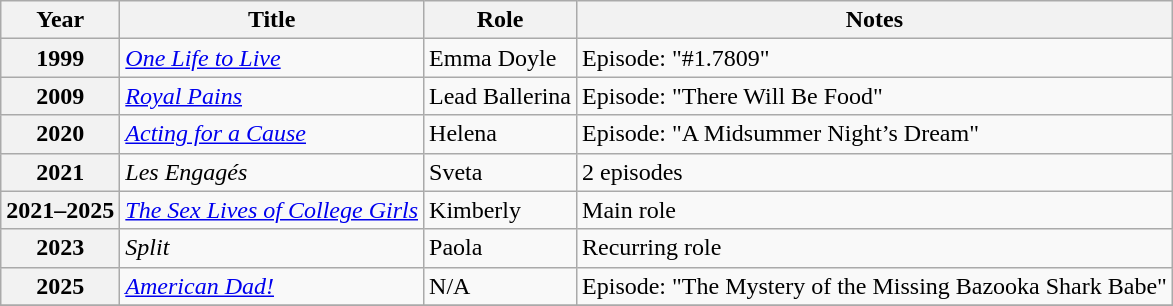<table class="wikitable plainrowheaders sortable">
<tr>
<th scope="col">Year</th>
<th scope="col">Title</th>
<th scope="col">Role</th>
<th scope="col" class="unsortable">Notes</th>
</tr>
<tr>
<th scope="row">1999</th>
<td><em><a href='#'>One Life to Live</a></em></td>
<td>Emma Doyle</td>
<td>Episode: "#1.7809"</td>
</tr>
<tr>
<th scope="row">2009</th>
<td><em><a href='#'>Royal Pains</a></em></td>
<td>Lead Ballerina</td>
<td>Episode: "There Will Be Food"</td>
</tr>
<tr>
<th scope="row">2020</th>
<td><em><a href='#'>Acting for a Cause</a></em></td>
<td>Helena</td>
<td>Episode: "A Midsummer Night’s Dream"</td>
</tr>
<tr>
<th scope="row">2021</th>
<td><em>Les Engagés</em></td>
<td>Sveta</td>
<td>2 episodes</td>
</tr>
<tr>
<th scope="row">2021–2025</th>
<td><em><a href='#'>The Sex Lives of College Girls</a></em></td>
<td>Kimberly</td>
<td>Main role</td>
</tr>
<tr>
<th scope="row">2023</th>
<td><em>Split</em></td>
<td>Paola</td>
<td>Recurring role</td>
</tr>
<tr>
<th scope="row">2025</th>
<td><em><a href='#'>American Dad!</a></em></td>
<td>N/A</td>
<td>Episode: "The Mystery of the Missing Bazooka Shark Babe"</td>
</tr>
<tr>
</tr>
</table>
